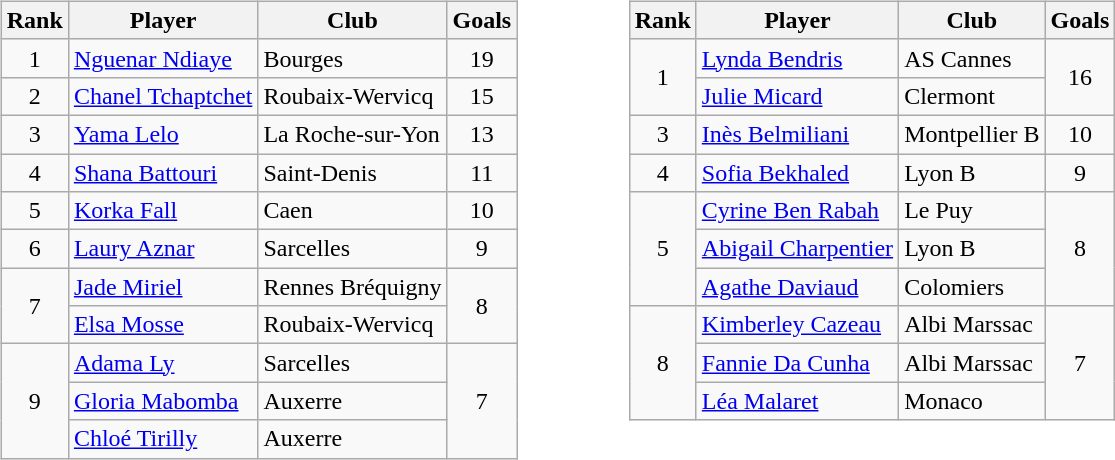<table>
<tr>
<td valign=top><br><table class="wikitable" style="text-align:center">
<tr>
<th>Rank</th>
<th>Player</th>
<th>Club</th>
<th>Goals</th>
</tr>
<tr>
<td>1</td>
<td align="left"> <a href='#'>Nguenar Ndiaye</a></td>
<td align="left">Bourges</td>
<td>19</td>
</tr>
<tr>
<td>2</td>
<td align="left"> <a href='#'>Chanel Tchaptchet</a></td>
<td align="left">Roubaix-Wervicq</td>
<td>15</td>
</tr>
<tr>
<td>3</td>
<td align="left"> <a href='#'>Yama Lelo</a></td>
<td align="left">La Roche-sur-Yon</td>
<td>13</td>
</tr>
<tr>
<td>4</td>
<td align="left"> <a href='#'>Shana Battouri</a></td>
<td align="left">Saint-Denis</td>
<td>11</td>
</tr>
<tr>
<td>5</td>
<td align="left"> <a href='#'>Korka Fall</a></td>
<td align="left">Caen</td>
<td>10</td>
</tr>
<tr>
<td>6</td>
<td align="left"> <a href='#'>Laury Aznar</a></td>
<td align="left">Sarcelles</td>
<td>9</td>
</tr>
<tr>
<td rowspan=2>7</td>
<td align="left"> <a href='#'>Jade Miriel</a></td>
<td align="left">Rennes Bréquigny</td>
<td rowspan=2>8</td>
</tr>
<tr>
<td align="left"> <a href='#'>Elsa Mosse</a></td>
<td align="left">Roubaix-Wervicq</td>
</tr>
<tr>
<td rowspan=3>9</td>
<td align="left"> <a href='#'>Adama Ly</a></td>
<td align="left">Sarcelles</td>
<td rowspan=3>7</td>
</tr>
<tr>
<td align="left"> <a href='#'>Gloria Mabomba</a></td>
<td align="left">Auxerre</td>
</tr>
<tr>
<td align="left"> <a href='#'>Chloé Tirilly</a></td>
<td align="left">Auxerre</td>
</tr>
</table>
</td>
<td width=50px></td>
<td valign=top><br><table class="wikitable" style="text-align:center">
<tr>
<th>Rank</th>
<th>Player</th>
<th>Club</th>
<th>Goals</th>
</tr>
<tr>
<td rowspan=2>1</td>
<td align="left"> <a href='#'>Lynda Bendris</a></td>
<td align="left">AS Cannes</td>
<td rowspan=2>16</td>
</tr>
<tr>
<td align="left"> <a href='#'>Julie Micard</a></td>
<td align="left">Clermont</td>
</tr>
<tr>
<td>3</td>
<td align="left"> <a href='#'>Inès Belmiliani</a></td>
<td align="left">Montpellier B</td>
<td>10</td>
</tr>
<tr>
<td>4</td>
<td align="left"> <a href='#'>Sofia Bekhaled</a></td>
<td align="left">Lyon B</td>
<td>9</td>
</tr>
<tr>
<td rowspan=3>5</td>
<td align="left"> <a href='#'>Cyrine Ben Rabah</a></td>
<td align="left">Le Puy</td>
<td rowspan=3>8</td>
</tr>
<tr>
<td align="left"> <a href='#'>Abigail Charpentier</a></td>
<td align="left">Lyon B</td>
</tr>
<tr>
<td align="left"> <a href='#'>Agathe Daviaud</a></td>
<td align="left">Colomiers</td>
</tr>
<tr>
<td rowspan=3>8</td>
<td align="left"> <a href='#'>Kimberley Cazeau</a></td>
<td align="left">Albi Marssac</td>
<td rowspan=3>7</td>
</tr>
<tr>
<td align="left"> <a href='#'>Fannie Da Cunha</a></td>
<td align="left">Albi Marssac</td>
</tr>
<tr>
<td align="left"> <a href='#'>Léa Malaret</a></td>
<td align="left">Monaco</td>
</tr>
</table>
</td>
</tr>
</table>
